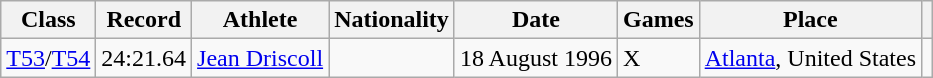<table class="wikitable">
<tr>
<th>Class</th>
<th>Record</th>
<th>Athlete</th>
<th>Nationality</th>
<th>Date</th>
<th>Games</th>
<th>Place</th>
<th></th>
</tr>
<tr>
<td><a href='#'>T53</a>/<a href='#'>T54</a></td>
<td>24:21.64</td>
<td><a href='#'>Jean Driscoll</a></td>
<td></td>
<td>18 August 1996</td>
<td>X</td>
<td><a href='#'>Atlanta</a>, United States</td>
<td></td>
</tr>
</table>
